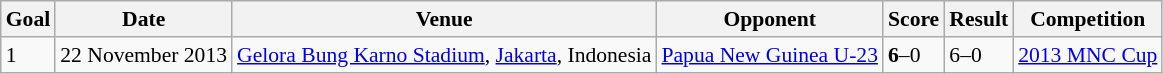<table class="wikitable" style="font-size:90%">
<tr>
<th>Goal</th>
<th>Date</th>
<th>Venue</th>
<th>Opponent</th>
<th>Score</th>
<th>Result</th>
<th>Competition</th>
</tr>
<tr>
<td>1</td>
<td>22 November 2013</td>
<td><a href='#'>Gelora Bung Karno Stadium</a>, <a href='#'>Jakarta</a>, Indonesia</td>
<td> <a href='#'>Papua New Guinea U-23</a></td>
<td><strong>6</strong>–0</td>
<td>6–0</td>
<td><a href='#'>2013 MNC Cup</a></td>
</tr>
</table>
